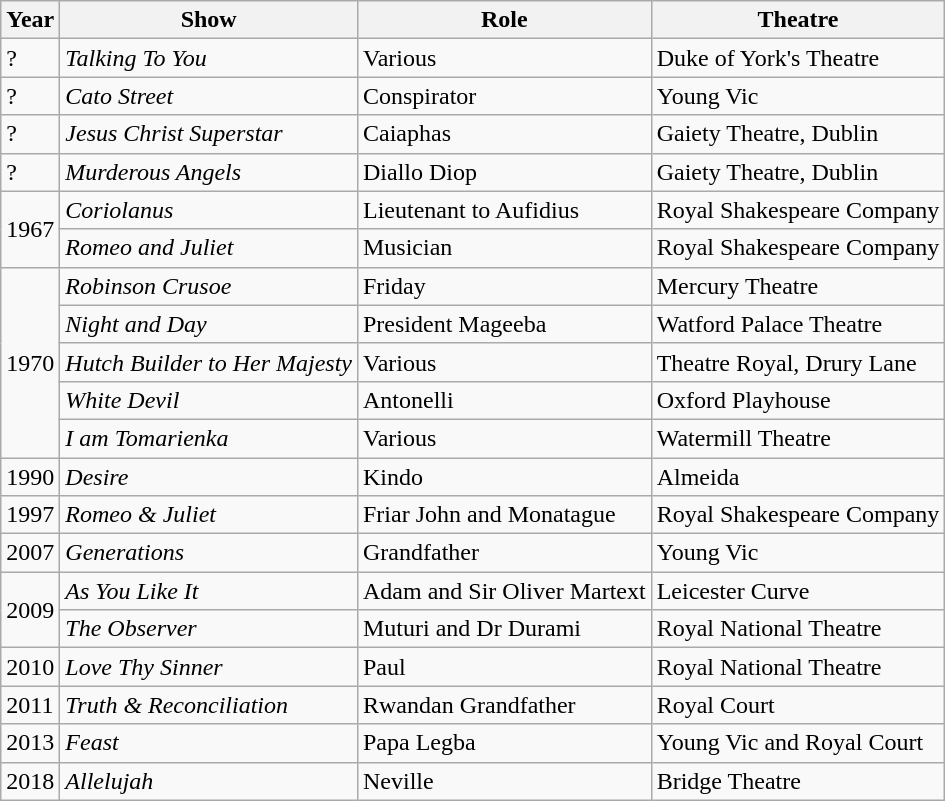<table class="wikitable">
<tr>
<th>Year</th>
<th>Show</th>
<th>Role</th>
<th>Theatre</th>
</tr>
<tr>
<td>?</td>
<td><em>Talking To You</em></td>
<td>Various</td>
<td>Duke of York's Theatre</td>
</tr>
<tr>
<td>?</td>
<td><em>Cato Street</em></td>
<td>Conspirator</td>
<td>Young Vic</td>
</tr>
<tr>
<td>?</td>
<td><em>Jesus Christ Superstar</em></td>
<td>Caiaphas</td>
<td>Gaiety Theatre, Dublin</td>
</tr>
<tr>
<td>?</td>
<td><em>Murderous Angels</em></td>
<td>Diallo Diop</td>
<td>Gaiety Theatre, Dublin</td>
</tr>
<tr>
<td rowspan="2">1967</td>
<td><em>Coriolanus</em></td>
<td>Lieutenant to Aufidius</td>
<td>Royal Shakespeare Company</td>
</tr>
<tr>
<td><em>Romeo and Juliet</em></td>
<td>Musician</td>
<td>Royal Shakespeare Company</td>
</tr>
<tr>
<td rowspan="5">1970</td>
<td><em>Robinson Crusoe</em></td>
<td>Friday</td>
<td>Mercury Theatre</td>
</tr>
<tr>
<td><em>Night and Day</em></td>
<td>President Mageeba</td>
<td>Watford Palace Theatre</td>
</tr>
<tr>
<td><em>Hutch Builder to Her Majesty</em></td>
<td>Various</td>
<td>Theatre Royal, Drury Lane</td>
</tr>
<tr>
<td><em>White Devil</em></td>
<td>Antonelli</td>
<td>Oxford Playhouse</td>
</tr>
<tr>
<td><em>I am Tomarienka</em></td>
<td>Various</td>
<td>Watermill Theatre</td>
</tr>
<tr>
<td>1990</td>
<td><em>Desire</em></td>
<td>Kindo</td>
<td>Almeida</td>
</tr>
<tr>
<td>1997</td>
<td><em>Romeo & Juliet</em></td>
<td>Friar John and Monatague</td>
<td>Royal Shakespeare Company</td>
</tr>
<tr>
<td>2007</td>
<td><em>Generations</em></td>
<td>Grandfather</td>
<td>Young Vic</td>
</tr>
<tr>
<td rowspan="2">2009</td>
<td><em>As You Like It</em></td>
<td>Adam and Sir Oliver Martext</td>
<td>Leicester Curve</td>
</tr>
<tr>
<td><em>The Observer</em></td>
<td>Muturi and Dr Durami</td>
<td>Royal National Theatre</td>
</tr>
<tr>
<td>2010</td>
<td><em>Love Thy Sinner</em></td>
<td>Paul</td>
<td>Royal National Theatre</td>
</tr>
<tr>
<td>2011</td>
<td><em>Truth & Reconciliation</em></td>
<td>Rwandan Grandfather</td>
<td>Royal Court</td>
</tr>
<tr>
<td>2013</td>
<td><em>Feast</em></td>
<td>Papa Legba</td>
<td>Young Vic and Royal Court</td>
</tr>
<tr>
<td>2018</td>
<td><em>Allelujah</em></td>
<td>Neville</td>
<td>Bridge Theatre</td>
</tr>
</table>
